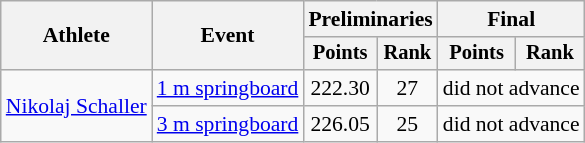<table class=wikitable style="font-size:90%">
<tr>
<th rowspan="2">Athlete</th>
<th rowspan="2">Event</th>
<th colspan="2">Preliminaries</th>
<th colspan="2">Final</th>
</tr>
<tr style="font-size:95%">
<th>Points</th>
<th>Rank</th>
<th>Points</th>
<th>Rank</th>
</tr>
<tr align=center>
<td align=left rowspan=2><a href='#'>Nikolaj Schaller</a></td>
<td align=left><a href='#'>1 m springboard</a></td>
<td>222.30</td>
<td>27</td>
<td colspan=4>did not advance</td>
</tr>
<tr align=center>
<td align=left><a href='#'>3 m springboard</a></td>
<td>226.05</td>
<td>25</td>
<td colspan=4>did not advance</td>
</tr>
</table>
